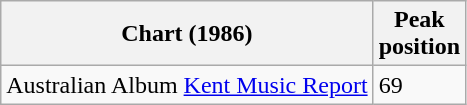<table class="wikitable sortable">
<tr>
<th>Chart (1986)</th>
<th>Peak<br>position</th>
</tr>
<tr>
<td>Australian Album <a href='#'>Kent Music Report</a></td>
<td>69</td>
</tr>
</table>
